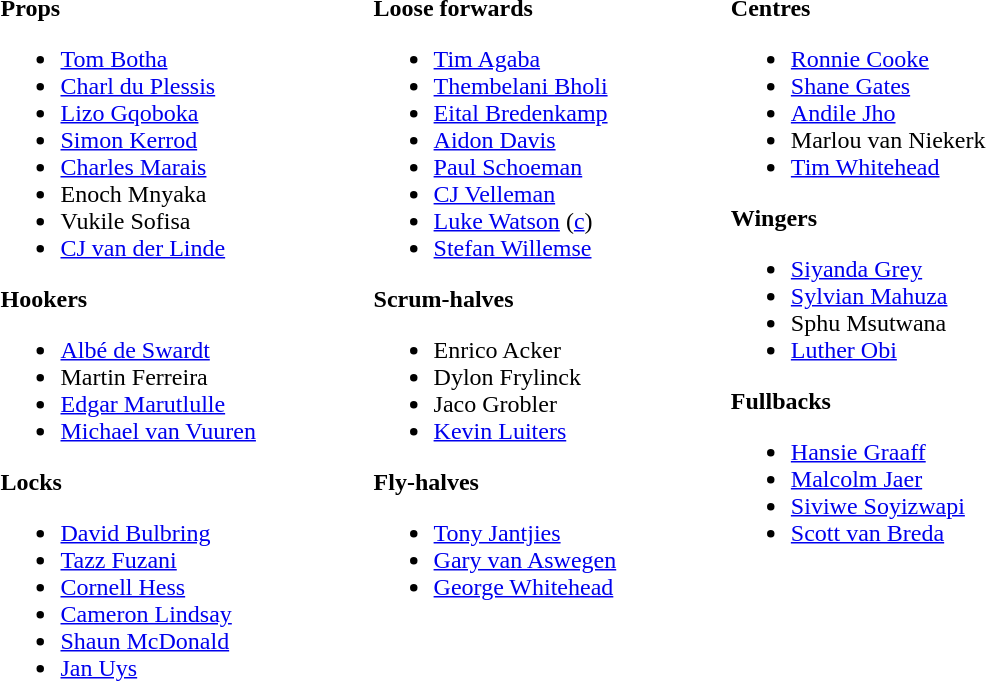<table class="toccolours" width="700" style="border-collapse: collapse;">
<tr>
<td valign="top"><br><strong>Props</strong><ul><li> <a href='#'>Tom Botha</a></li><li> <a href='#'>Charl du Plessis</a></li><li> <a href='#'>Lizo Gqoboka</a></li><li> <a href='#'>Simon Kerrod</a></li><li> <a href='#'>Charles Marais</a></li><li> Enoch Mnyaka</li><li> Vukile Sofisa</li><li> <a href='#'>CJ van der Linde</a></li></ul><strong>Hookers</strong><ul><li> <a href='#'>Albé de Swardt</a></li><li> Martin Ferreira</li><li> <a href='#'>Edgar Marutlulle</a></li><li> <a href='#'>Michael van Vuuren</a></li></ul><strong>Locks</strong><ul><li> <a href='#'>David Bulbring</a></li><li> <a href='#'>Tazz Fuzani</a></li><li> <a href='#'>Cornell Hess</a></li><li> <a href='#'>Cameron Lindsay</a></li><li> <a href='#'>Shaun McDonald</a></li><li> <a href='#'>Jan Uys</a></li></ul></td>
<td width="33"> </td>
<td valign="top"><br><strong>Loose forwards</strong><ul><li> <a href='#'>Tim Agaba</a></li><li> <a href='#'>Thembelani Bholi</a></li><li> <a href='#'>Eital Bredenkamp</a></li><li> <a href='#'>Aidon Davis</a></li><li> <a href='#'>Paul Schoeman</a></li><li> <a href='#'>CJ Velleman</a></li><li> <a href='#'>Luke Watson</a> (<a href='#'>c</a>)</li><li> <a href='#'>Stefan Willemse</a></li></ul><strong>Scrum-halves</strong><ul><li> Enrico Acker</li><li> Dylon Frylinck</li><li> Jaco Grobler</li><li> <a href='#'>Kevin Luiters</a></li></ul><strong>Fly-halves</strong><ul><li> <a href='#'>Tony Jantjies</a></li><li> <a href='#'>Gary van Aswegen</a></li><li> <a href='#'>George Whitehead</a></li></ul></td>
<td width="33"> </td>
<td valign="top"><br><strong>Centres</strong><ul><li> <a href='#'>Ronnie Cooke</a></li><li> <a href='#'>Shane Gates</a></li><li> <a href='#'>Andile Jho</a></li><li> Marlou van Niekerk</li><li> <a href='#'>Tim Whitehead</a></li></ul><strong>Wingers</strong><ul><li> <a href='#'>Siyanda Grey</a></li><li> <a href='#'>Sylvian Mahuza</a></li><li> Sphu Msutwana</li><li> <a href='#'>Luther Obi</a></li></ul><strong>Fullbacks</strong><ul><li> <a href='#'>Hansie Graaff</a></li><li> <a href='#'>Malcolm Jaer</a></li><li> <a href='#'>Siviwe Soyizwapi</a></li><li> <a href='#'>Scott van Breda</a></li></ul></td>
</tr>
</table>
